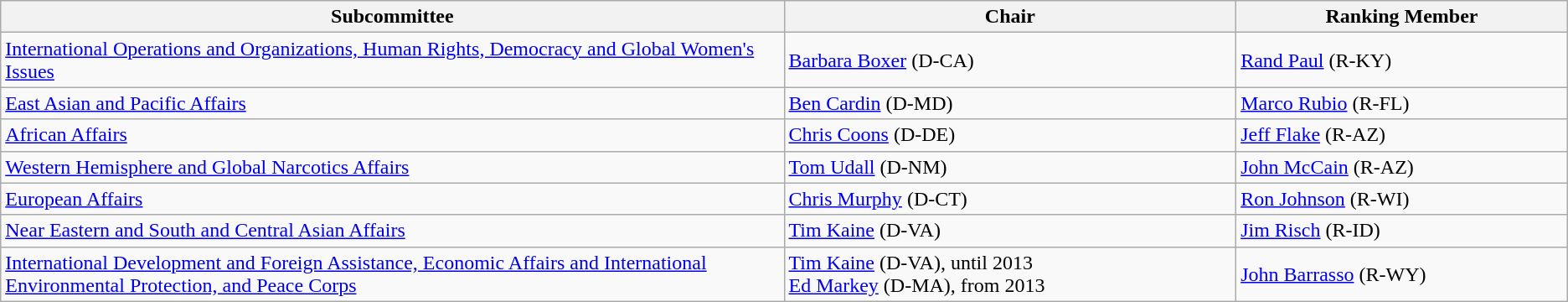<table class=wikitable>
<tr>
<th style="width:50%;">Subcommittee</th>
<th>Chair</th>
<th>Ranking Member</th>
</tr>
<tr>
<td><a href='#'>International Operations and Organizations, Human Rights, Democracy and Global Women's Issues</a></td>
<td><a href='#'>Barbara Boxer</a> (D-CA)</td>
<td><a href='#'>Rand Paul</a> (R-KY)</td>
</tr>
<tr>
<td><a href='#'>East Asian and Pacific Affairs</a></td>
<td><a href='#'>Ben Cardin</a> (D-MD)</td>
<td><a href='#'>Marco Rubio</a> (R-FL)</td>
</tr>
<tr>
<td><a href='#'>African Affairs</a></td>
<td><a href='#'>Chris Coons</a> (D-DE)</td>
<td><a href='#'>Jeff Flake</a> (R-AZ)</td>
</tr>
<tr>
<td><a href='#'>Western Hemisphere and Global Narcotics Affairs</a></td>
<td><a href='#'>Tom Udall</a> (D-NM)</td>
<td><a href='#'>John McCain</a> (R-AZ)</td>
</tr>
<tr>
<td><a href='#'>European Affairs</a></td>
<td><a href='#'>Chris Murphy</a> (D-CT)</td>
<td><a href='#'>Ron Johnson</a> (R-WI)</td>
</tr>
<tr>
<td><a href='#'>Near Eastern and South and Central Asian Affairs</a></td>
<td><a href='#'>Tim Kaine</a> (D-VA)</td>
<td><a href='#'>Jim Risch</a> (R-ID)</td>
</tr>
<tr>
<td><a href='#'>International Development and Foreign Assistance, Economic Affairs and International Environmental Protection, and Peace Corps</a></td>
<td><a href='#'>Tim Kaine</a> (D-VA), until 2013<br><a href='#'>Ed Markey</a> (D-MA), from 2013</td>
<td><a href='#'>John Barrasso</a> (R-WY)</td>
</tr>
</table>
